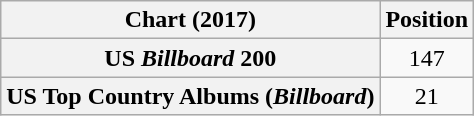<table class="wikitable sortable plainrowheaders" style="text-align:center">
<tr>
<th scope="col">Chart (2017)</th>
<th scope="col">Position</th>
</tr>
<tr>
<th scope="row">US <em>Billboard</em> 200</th>
<td>147</td>
</tr>
<tr>
<th scope="row">US Top Country Albums (<em>Billboard</em>)</th>
<td>21</td>
</tr>
</table>
